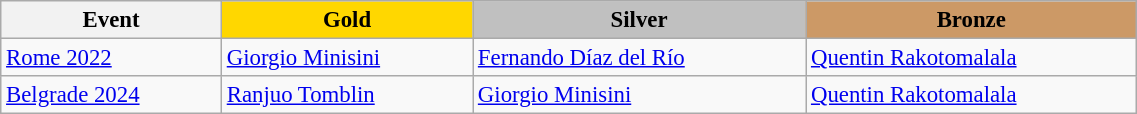<table class="wikitable" width=60% style="font-size:95%; text-align:left;">
<tr>
<th>Event</th>
<td align=center bgcolor=gold><strong>Gold</strong></td>
<td align=center bgcolor=silver><strong>Silver</strong></td>
<td align=center bgcolor=cc9966><strong>Bronze</strong></td>
</tr>
<tr ----bgcolor="#efefef">
<td><a href='#'>Rome 2022</a></td>
<td><a href='#'>Giorgio Minisini</a><br></td>
<td><a href='#'>Fernando Díaz del Río</a><br></td>
<td><a href='#'>Quentin Rakotomalala</a><br></td>
</tr>
<tr ----bgcolor="#efefef">
<td><a href='#'>Belgrade 2024</a></td>
<td><a href='#'>Ranjuo Tomblin</a><br></td>
<td><a href='#'>Giorgio Minisini</a><br></td>
<td><a href='#'>Quentin Rakotomalala</a><br></td>
</tr>
</table>
